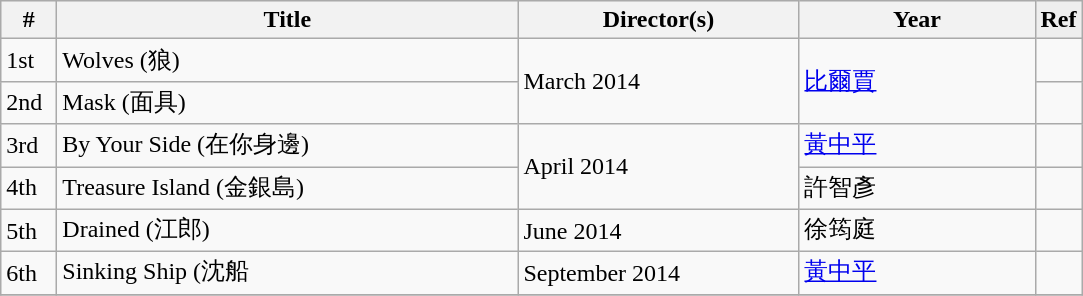<table class="wikitable">
<tr bgcolor="#EEEEEE" style="font-weight:bold;">
<th width="30px">#</th>
<th width="300px">Title</th>
<th width="180px">Director(s)</th>
<th width="150px">Year</th>
<td>Ref</td>
</tr>
<tr>
<td>1st</td>
<td>Wolves (狼)</td>
<td rowspan="2">March 2014</td>
<td rowspan="2"><a href='#'>比爾賈</a></td>
<td></td>
</tr>
<tr>
<td>2nd</td>
<td>Mask (面具)</td>
<td></td>
</tr>
<tr>
<td>3rd</td>
<td>By Your Side (在你身邊)</td>
<td rowspan="2">April 2014</td>
<td><a href='#'>黃中平</a></td>
<td></td>
</tr>
<tr>
<td>4th</td>
<td>Treasure Island (金銀島)</td>
<td>許智彥</td>
<td></td>
</tr>
<tr>
<td>5th</td>
<td>Drained (江郎)</td>
<td>June 2014</td>
<td>徐筠庭</td>
<td></td>
</tr>
<tr>
<td>6th</td>
<td>Sinking Ship (沈船</td>
<td>September 2014</td>
<td><a href='#'>黃中平</a></td>
<td></td>
</tr>
<tr>
</tr>
</table>
